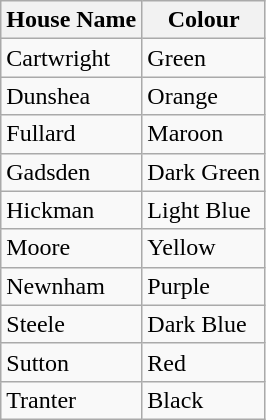<table class="wikitable">
<tr>
<th>House Name</th>
<th>Colour</th>
</tr>
<tr>
<td>Cartwright</td>
<td>Green</td>
</tr>
<tr>
<td>Dunshea</td>
<td>Orange</td>
</tr>
<tr>
<td>Fullard</td>
<td>Maroon</td>
</tr>
<tr>
<td>Gadsden</td>
<td>Dark Green</td>
</tr>
<tr>
<td>Hickman</td>
<td>Light Blue</td>
</tr>
<tr>
<td>Moore</td>
<td>Yellow</td>
</tr>
<tr>
<td>Newnham</td>
<td>Purple</td>
</tr>
<tr>
<td>Steele</td>
<td>Dark Blue</td>
</tr>
<tr>
<td>Sutton</td>
<td>Red</td>
</tr>
<tr>
<td>Tranter</td>
<td>Black</td>
</tr>
</table>
